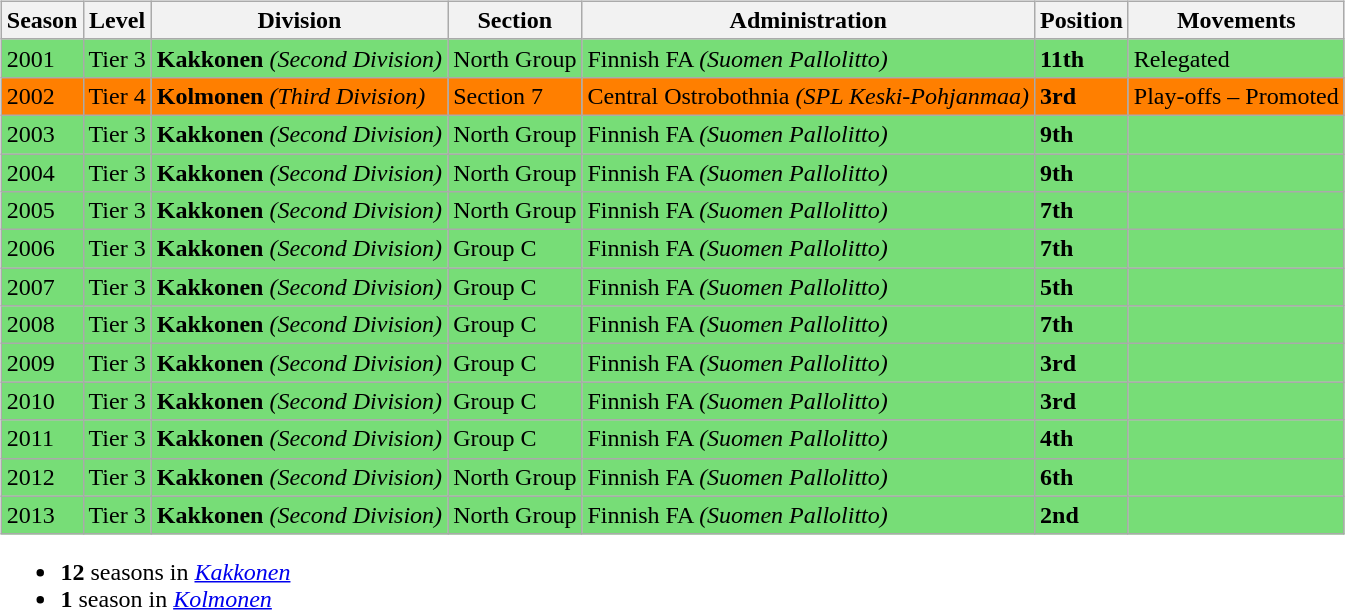<table>
<tr>
<td valign="top" width=0%><br><table class="wikitable">
<tr style="background:#f0f6fa;">
<th><strong>Season</strong></th>
<th><strong>Level</strong></th>
<th><strong>Division</strong></th>
<th><strong>Section</strong></th>
<th><strong>Administration</strong></th>
<th><strong>Position</strong></th>
<th><strong>Movements</strong></th>
</tr>
<tr>
<td style="background:#77DD77;">2001</td>
<td style="background:#77DD77;">Tier 3</td>
<td style="background:#77DD77;"><strong>Kakkonen</strong> <em>(Second Division)</em></td>
<td style="background:#77DD77;">North Group</td>
<td style="background:#77DD77;">Finnish FA <em>(Suomen Pallolitto)</em></td>
<td style="background:#77DD77;"><strong>11th</strong></td>
<td style="background:#77DD77;">Relegated</td>
</tr>
<tr>
<td style="background:#FF7F00;">2002</td>
<td style="background:#FF7F00;">Tier 4</td>
<td style="background:#FF7F00;"><strong>Kolmonen</strong> <em>(Third Division)</em></td>
<td style="background:#FF7F00;">Section 7</td>
<td style="background:#FF7F00;">Central Ostrobothnia <em>(SPL Keski-Pohjanmaa)</em></td>
<td style="background:#FF7F00;"><strong>3rd</strong></td>
<td style="background:#FF7F00;">Play-offs – Promoted</td>
</tr>
<tr>
<td style="background:#77DD77;">2003</td>
<td style="background:#77DD77;">Tier 3</td>
<td style="background:#77DD77;"><strong>Kakkonen</strong> <em>(Second Division)</em></td>
<td style="background:#77DD77;">North Group</td>
<td style="background:#77DD77;">Finnish FA <em>(Suomen Pallolitto)</em></td>
<td style="background:#77DD77;"><strong>9th</strong></td>
<td style="background:#77DD77;"></td>
</tr>
<tr>
<td style="background:#77DD77;">2004</td>
<td style="background:#77DD77;">Tier 3</td>
<td style="background:#77DD77;"><strong>Kakkonen</strong> <em>(Second Division)</em></td>
<td style="background:#77DD77;">North Group</td>
<td style="background:#77DD77;">Finnish FA <em>(Suomen Pallolitto)</em></td>
<td style="background:#77DD77;"><strong>9th</strong></td>
<td style="background:#77DD77;"></td>
</tr>
<tr>
<td style="background:#77DD77;">2005</td>
<td style="background:#77DD77;">Tier 3</td>
<td style="background:#77DD77;"><strong>Kakkonen</strong> <em>(Second Division)</em></td>
<td style="background:#77DD77;">North Group</td>
<td style="background:#77DD77;">Finnish FA <em>(Suomen Pallolitto)</em></td>
<td style="background:#77DD77;"><strong>7th</strong></td>
<td style="background:#77DD77;"></td>
</tr>
<tr>
<td style="background:#77DD77;">2006</td>
<td style="background:#77DD77;">Tier 3</td>
<td style="background:#77DD77;"><strong>Kakkonen</strong> <em>(Second Division)</em></td>
<td style="background:#77DD77;">Group C</td>
<td style="background:#77DD77;">Finnish FA <em>(Suomen Pallolitto)</em></td>
<td style="background:#77DD77;"><strong>7th</strong></td>
<td style="background:#77DD77;"></td>
</tr>
<tr>
<td style="background:#77DD77;">2007</td>
<td style="background:#77DD77;">Tier 3</td>
<td style="background:#77DD77;"><strong>Kakkonen</strong> <em>(Second Division)</em></td>
<td style="background:#77DD77;">Group C</td>
<td style="background:#77DD77;">Finnish FA <em>(Suomen Pallolitto)</em></td>
<td style="background:#77DD77;"><strong>5th</strong></td>
<td style="background:#77DD77;"></td>
</tr>
<tr>
<td style="background:#77DD77;">2008</td>
<td style="background:#77DD77;">Tier 3</td>
<td style="background:#77DD77;"><strong>Kakkonen</strong> <em>(Second Division)</em></td>
<td style="background:#77DD77;">Group C</td>
<td style="background:#77DD77;">Finnish FA <em>(Suomen Pallolitto)</em></td>
<td style="background:#77DD77;"><strong>7th</strong></td>
<td style="background:#77DD77;"></td>
</tr>
<tr>
<td style="background:#77DD77;">2009</td>
<td style="background:#77DD77;">Tier 3</td>
<td style="background:#77DD77;"><strong>Kakkonen</strong> <em>(Second Division)</em></td>
<td style="background:#77DD77;">Group C</td>
<td style="background:#77DD77;">Finnish FA <em>(Suomen Pallolitto)</em></td>
<td style="background:#77DD77;"><strong>3rd</strong></td>
<td style="background:#77DD77;"></td>
</tr>
<tr>
<td style="background:#77DD77;">2010</td>
<td style="background:#77DD77;">Tier 3</td>
<td style="background:#77DD77;"><strong>Kakkonen</strong> <em>(Second Division)</em></td>
<td style="background:#77DD77;">Group C</td>
<td style="background:#77DD77;">Finnish FA <em>(Suomen Pallolitto)</em></td>
<td style="background:#77DD77;"><strong>3rd</strong></td>
<td style="background:#77DD77;"></td>
</tr>
<tr>
<td style="background:#77DD77;">2011</td>
<td style="background:#77DD77;">Tier 3</td>
<td style="background:#77DD77;"><strong>Kakkonen</strong> <em>(Second Division)</em></td>
<td style="background:#77DD77;">Group C</td>
<td style="background:#77DD77;">Finnish FA <em>(Suomen Pallolitto)</em></td>
<td style="background:#77DD77;"><strong>4th</strong></td>
<td style="background:#77DD77;"></td>
</tr>
<tr>
<td style="background:#77DD77;">2012</td>
<td style="background:#77DD77;">Tier 3</td>
<td style="background:#77DD77;"><strong>Kakkonen</strong> <em>(Second Division)</em></td>
<td style="background:#77DD77;">North Group</td>
<td style="background:#77DD77;">Finnish FA <em>(Suomen Pallolitto)</em></td>
<td style="background:#77DD77;"><strong>6th</strong></td>
<td style="background:#77DD77;"></td>
</tr>
<tr>
<td style="background:#77DD77;">2013</td>
<td style="background:#77DD77;">Tier 3</td>
<td style="background:#77DD77;"><strong>Kakkonen</strong> <em>(Second Division)</em></td>
<td style="background:#77DD77;">North Group</td>
<td style="background:#77DD77;">Finnish FA <em>(Suomen Pallolitto)</em></td>
<td style="background:#77DD77;"><strong>2nd</strong></td>
<td style="background:#77DD77;"></td>
</tr>
</table>
<ul><li><strong>12</strong> seasons in <em><a href='#'>Kakkonen</a></em></li><li><strong>1</strong> season in <em><a href='#'>Kolmonen</a></em></li></ul></td>
</tr>
</table>
